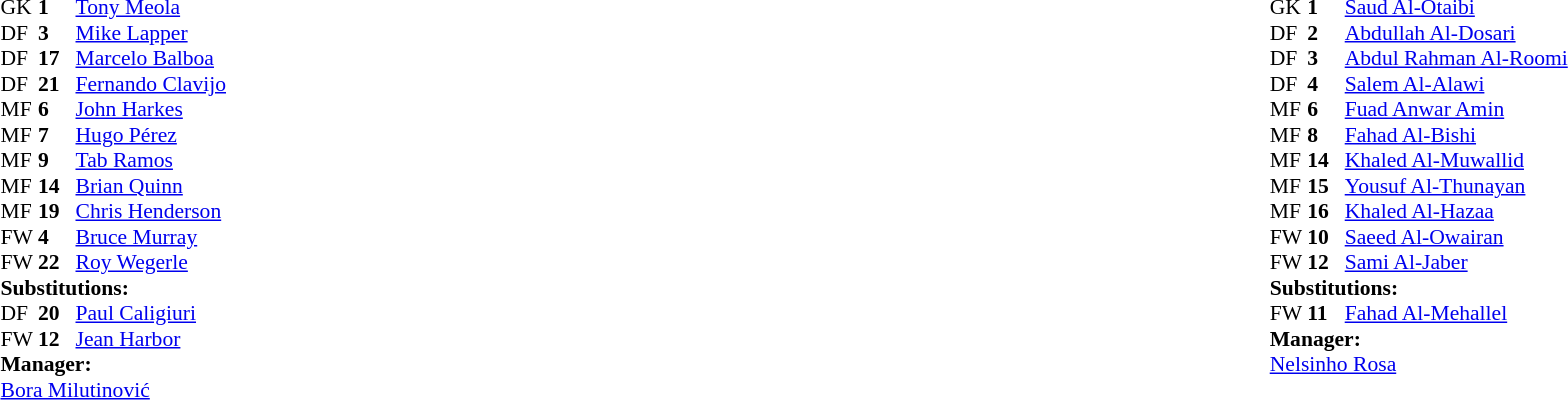<table width="100%">
<tr>
<td valign="top" width="50%"><br><table style="font-size: 90%" cellspacing="0" cellpadding="0">
<tr>
<th width=25></th>
<th width=25></th>
</tr>
<tr>
<td>GK</td>
<td><strong>1</strong></td>
<td><a href='#'>Tony Meola</a></td>
</tr>
<tr>
<td>DF</td>
<td><strong>3</strong></td>
<td><a href='#'>Mike Lapper</a></td>
</tr>
<tr>
<td>DF</td>
<td><strong>17</strong></td>
<td><a href='#'>Marcelo Balboa</a></td>
</tr>
<tr>
<td>DF</td>
<td><strong>21</strong></td>
<td><a href='#'>Fernando Clavijo</a></td>
</tr>
<tr>
<td>MF</td>
<td><strong>6</strong></td>
<td><a href='#'>John Harkes</a></td>
<td></td>
</tr>
<tr>
<td>MF</td>
<td><strong>7</strong></td>
<td><a href='#'>Hugo Pérez</a></td>
</tr>
<tr>
<td>MF</td>
<td><strong>9</strong></td>
<td><a href='#'>Tab Ramos</a></td>
<td></td>
</tr>
<tr>
<td>MF</td>
<td><strong>14</strong></td>
<td><a href='#'>Brian Quinn</a></td>
</tr>
<tr>
<td>MF</td>
<td><strong>19</strong></td>
<td><a href='#'>Chris Henderson</a></td>
<td></td>
<td></td>
</tr>
<tr>
<td>FW</td>
<td><strong>4</strong></td>
<td><a href='#'>Bruce Murray</a></td>
<td></td>
<td></td>
</tr>
<tr>
<td>FW</td>
<td><strong>22</strong></td>
<td><a href='#'>Roy Wegerle</a></td>
</tr>
<tr>
<td colspan=3><strong>Substitutions:</strong></td>
</tr>
<tr>
<td>DF</td>
<td><strong>20</strong></td>
<td><a href='#'>Paul Caligiuri</a></td>
<td></td>
<td></td>
</tr>
<tr>
<td>FW</td>
<td><strong>12</strong></td>
<td><a href='#'>Jean Harbor</a></td>
<td></td>
<td></td>
</tr>
<tr>
<td colspan=3><strong>Manager:</strong></td>
</tr>
<tr>
<td colspan=3> <a href='#'>Bora Milutinović</a></td>
</tr>
</table>
</td>
<td valign="top"></td>
<td valign="top" width="50%"><br><table style="font-size: 90%" cellspacing="0" cellpadding="0" align="center">
<tr>
<th width=25></th>
<th width=25></th>
</tr>
<tr>
<td>GK</td>
<td><strong>1</strong></td>
<td><a href='#'>Saud Al-Otaibi</a></td>
</tr>
<tr>
<td>DF</td>
<td><strong>2</strong></td>
<td><a href='#'>Abdullah Al-Dosari</a></td>
</tr>
<tr>
<td>DF</td>
<td><strong>3</strong></td>
<td><a href='#'>Abdul Rahman Al-Roomi</a></td>
</tr>
<tr>
<td>DF</td>
<td><strong>4</strong></td>
<td><a href='#'>Salem Al-Alawi</a></td>
</tr>
<tr>
<td>MF</td>
<td><strong>6</strong></td>
<td><a href='#'>Fuad Anwar Amin</a></td>
</tr>
<tr>
<td>MF</td>
<td><strong>8</strong></td>
<td><a href='#'>Fahad Al-Bishi</a></td>
</tr>
<tr>
<td>MF</td>
<td><strong>14</strong></td>
<td><a href='#'>Khaled Al-Muwallid</a></td>
<td></td>
</tr>
<tr>
<td>MF</td>
<td><strong>15</strong></td>
<td><a href='#'>Yousuf Al-Thunayan</a></td>
</tr>
<tr>
<td>MF</td>
<td><strong>16</strong></td>
<td><a href='#'>Khaled Al-Hazaa</a></td>
</tr>
<tr>
<td>FW</td>
<td><strong>10</strong></td>
<td><a href='#'>Saeed Al-Owairan</a></td>
</tr>
<tr>
<td>FW</td>
<td><strong>12</strong></td>
<td><a href='#'>Sami Al-Jaber</a></td>
<td></td>
<td></td>
</tr>
<tr>
<td colspan=3><strong>Substitutions:</strong></td>
</tr>
<tr>
<td>FW</td>
<td><strong>11</strong></td>
<td><a href='#'>Fahad Al-Mehallel</a></td>
<td></td>
<td></td>
</tr>
<tr>
<td colspan=3><strong>Manager:</strong></td>
</tr>
<tr>
<td colspan=3> <a href='#'>Nelsinho Rosa</a></td>
</tr>
</table>
</td>
</tr>
</table>
